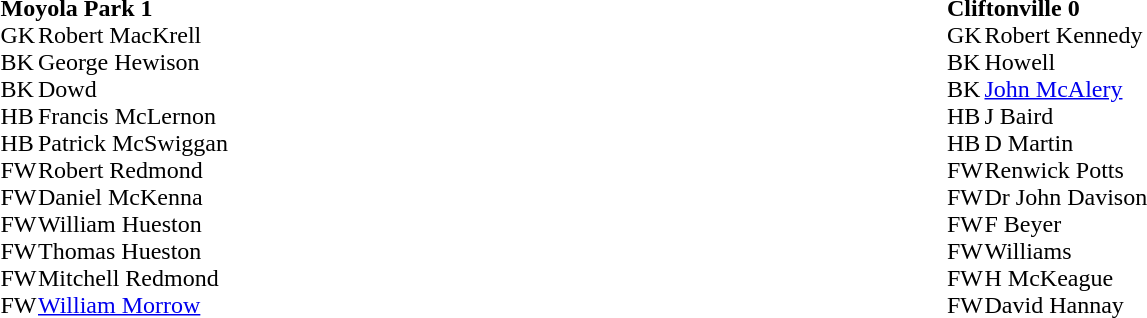<table width="100%">
<tr>
<td valign="top" width="50%"><br><table width=100% cellspacing="0" cellpadding="0" border=0>
<tr>
<td colspan="4"><strong>Moyola Park 1</strong><br></td>
</tr>
<tr>
<th width="25"></th>
<th width="200"></th>
<th></th>
</tr>
<tr>
<td>GK</td>
<td>Robert MacKrell</td>
<td></td>
</tr>
<tr>
<td>BK</td>
<td>George Hewison</td>
<td></td>
</tr>
<tr>
<td>BK</td>
<td>Dowd</td>
<td></td>
</tr>
<tr>
<td>HB</td>
<td>Francis McLernon</td>
<td></td>
</tr>
<tr>
<td>HB</td>
<td>Patrick McSwiggan</td>
<td></td>
</tr>
<tr>
<td>FW</td>
<td>Robert Redmond</td>
<td></td>
</tr>
<tr>
<td>FW</td>
<td>Daniel McKenna</td>
<td></td>
</tr>
<tr>
<td>FW</td>
<td>William Hueston</td>
<td></td>
</tr>
<tr>
<td>FW</td>
<td>Thomas Hueston</td>
<td></td>
</tr>
<tr>
<td>FW</td>
<td>Mitchell Redmond</td>
<td></td>
</tr>
<tr>
<td>FW</td>
<td><a href='#'>William Morrow</a> </td>
<td></td>
</tr>
<tr>
</tr>
</table>
</td>
<td valign="top" width="50%"><br><table cellspacing="0" cellpadding="0" width=100%>
<tr>
<td colspan="4"><strong>Cliftonville 0</strong><br></td>
</tr>
<tr>
<th width="25"></th>
<th width="200"></th>
<th></th>
</tr>
<tr>
<td>GK</td>
<td>Robert Kennedy</td>
<td></td>
</tr>
<tr>
<td>BK</td>
<td>Howell</td>
<td></td>
</tr>
<tr>
<td>BK</td>
<td><a href='#'>John McAlery</a></td>
<td></td>
</tr>
<tr>
<td>HB</td>
<td>J Baird</td>
<td></td>
</tr>
<tr>
<td>HB</td>
<td>D Martin</td>
<td></td>
</tr>
<tr>
<td>FW</td>
<td>Renwick Potts</td>
<td></td>
</tr>
<tr>
<td>FW</td>
<td>Dr John Davison</td>
<td></td>
</tr>
<tr>
<td>FW</td>
<td>F Beyer</td>
<td></td>
</tr>
<tr>
<td>FW</td>
<td>Williams</td>
<td></td>
</tr>
<tr>
<td>FW</td>
<td>H McKeague</td>
<td></td>
</tr>
<tr>
<td>FW</td>
<td>David Hannay</td>
<td></td>
</tr>
</table>
</td>
</tr>
</table>
